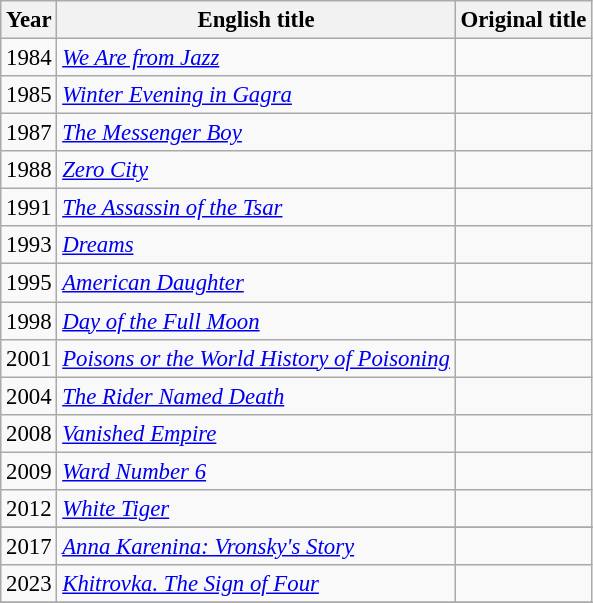<table class="wikitable" style="font-size: 95%;">
<tr>
<th>Year</th>
<th>English title</th>
<th>Original title</th>
</tr>
<tr>
<td>1984</td>
<td><em><a href='#'>We Are from Jazz</a></em></td>
<td></td>
</tr>
<tr>
<td>1985</td>
<td><em><a href='#'>Winter Evening in Gagra</a></em></td>
<td></td>
</tr>
<tr>
<td>1987</td>
<td><em><a href='#'>The Messenger Boy</a></em></td>
<td></td>
</tr>
<tr>
<td>1988</td>
<td><em><a href='#'>Zero City</a></em></td>
<td></td>
</tr>
<tr>
<td>1991</td>
<td><em><a href='#'>The Assassin of the Tsar</a></em></td>
<td></td>
</tr>
<tr>
<td>1993</td>
<td><em><a href='#'>Dreams</a></em></td>
<td></td>
</tr>
<tr>
<td>1995</td>
<td><em><a href='#'>American Daughter</a></em></td>
<td></td>
</tr>
<tr>
<td>1998</td>
<td><em><a href='#'>Day of the Full Moon</a></em></td>
<td></td>
</tr>
<tr>
<td>2001</td>
<td><em><a href='#'>Poisons or the World History of Poisoning</a></em></td>
<td></td>
</tr>
<tr>
<td>2004</td>
<td><em><a href='#'>The Rider Named Death</a></em></td>
<td></td>
</tr>
<tr>
<td>2008</td>
<td><em><a href='#'>Vanished Empire</a></em></td>
<td></td>
</tr>
<tr>
<td>2009</td>
<td><em><a href='#'>Ward Number 6</a></em></td>
<td></td>
</tr>
<tr>
<td>2012</td>
<td><em><a href='#'>White Tiger</a></em></td>
<td></td>
</tr>
<tr>
</tr>
<tr>
<td>2017</td>
<td><em><a href='#'>Anna Karenina: Vronsky's Story</a></em></td>
<td></td>
</tr>
<tr>
<td>2023</td>
<td><em><a href='#'>Khitrovka. The Sign of Four</a></em></td>
<td></td>
</tr>
<tr>
</tr>
</table>
